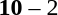<table style="text-align:center">
<tr>
<th width=200></th>
<th width=100></th>
<th width=200></th>
</tr>
<tr>
<td align=right><strong></strong></td>
<td><strong>10</strong> – 2</td>
<td align=left></td>
</tr>
</table>
